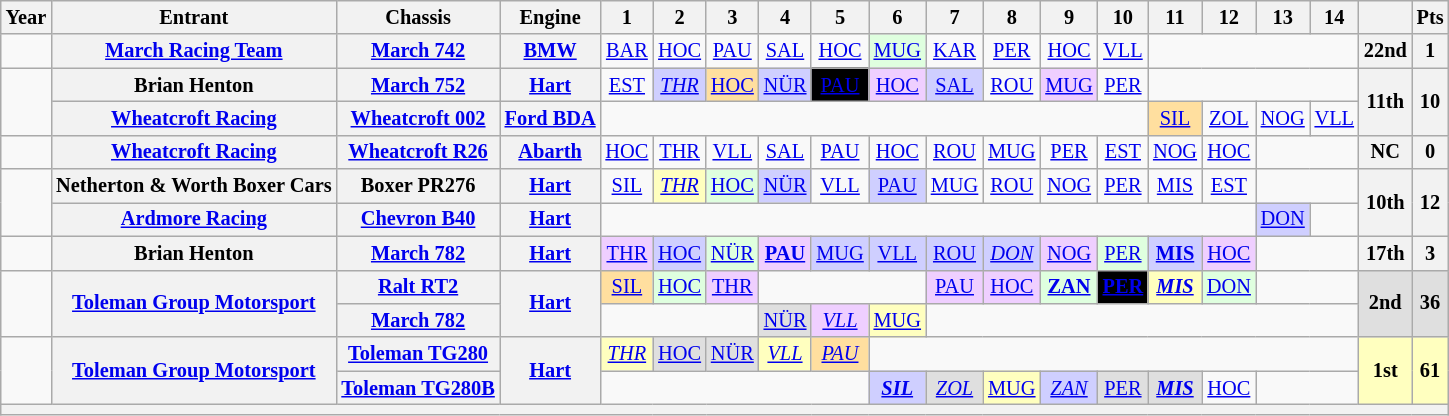<table class="wikitable" style="text-align:center; font-size:85%">
<tr>
<th>Year</th>
<th>Entrant</th>
<th>Chassis</th>
<th>Engine</th>
<th>1</th>
<th>2</th>
<th>3</th>
<th>4</th>
<th>5</th>
<th>6</th>
<th>7</th>
<th>8</th>
<th>9</th>
<th>10</th>
<th>11</th>
<th>12</th>
<th>13</th>
<th>14</th>
<th></th>
<th>Pts</th>
</tr>
<tr>
<td></td>
<th nowrap><a href='#'>March Racing Team</a></th>
<th nowrap><a href='#'>March 742</a></th>
<th><a href='#'>BMW</a></th>
<td><a href='#'>BAR</a></td>
<td><a href='#'>HOC</a></td>
<td><a href='#'>PAU</a></td>
<td><a href='#'>SAL</a></td>
<td><a href='#'>HOC</a></td>
<td style="background:#DFFFDF;"><a href='#'>MUG</a><br></td>
<td><a href='#'>KAR</a></td>
<td><a href='#'>PER</a></td>
<td><a href='#'>HOC</a></td>
<td><a href='#'>VLL</a></td>
<td colspan=4></td>
<th>22nd</th>
<th>1</th>
</tr>
<tr>
<td rowspan=2></td>
<th nowrap>Brian Henton</th>
<th nowrap><a href='#'>March 752</a></th>
<th nowrap><a href='#'>Hart</a></th>
<td><a href='#'>EST</a></td>
<td style="background:#CFCFFF;"><em><a href='#'>THR</a></em><br></td>
<td style="background:#FFDF9F;"><a href='#'>HOC</a><br><small></small></td>
<td style="background:#CFCFFF;"><a href='#'>NÜR</a><br></td>
<td style="background:#000000; color:#ffffff"><a href='#'><span>PAU</span></a><br></td>
<td style="background:#EFCFFF;"><a href='#'>HOC</a><br></td>
<td style="background:#CFCFFF;"><a href='#'>SAL</a><br></td>
<td><a href='#'>ROU</a></td>
<td style="background:#EFCFFF;"><a href='#'>MUG</a><br></td>
<td><a href='#'>PER</a></td>
<td colspan=4></td>
<th rowspan=2>11th</th>
<th rowspan=2>10</th>
</tr>
<tr>
<th nowrap><a href='#'>Wheatcroft Racing</a></th>
<th nowrap><a href='#'>Wheatcroft 002</a></th>
<th nowrap><a href='#'>Ford BDA</a></th>
<td colspan=10></td>
<td style="background:#FFDF9F;"><a href='#'>SIL</a><br></td>
<td><a href='#'>ZOL</a></td>
<td><a href='#'>NOG</a></td>
<td><a href='#'>VLL</a></td>
</tr>
<tr>
<td></td>
<th nowrap><a href='#'>Wheatcroft Racing</a></th>
<th nowrap><a href='#'>Wheatcroft R26</a></th>
<th><a href='#'>Abarth</a></th>
<td><a href='#'>HOC</a></td>
<td><a href='#'>THR</a><br></td>
<td><a href='#'>VLL</a></td>
<td><a href='#'>SAL</a></td>
<td><a href='#'>PAU</a></td>
<td><a href='#'>HOC</a></td>
<td><a href='#'>ROU</a></td>
<td><a href='#'>MUG</a></td>
<td><a href='#'>PER</a></td>
<td><a href='#'>EST</a></td>
<td><a href='#'>NOG</a></td>
<td><a href='#'>HOC</a></td>
<td colspan=2></td>
<th>NC</th>
<th>0</th>
</tr>
<tr>
<td rowspan=2></td>
<th nowrap>Netherton & Worth Boxer Cars</th>
<th nowrap>Boxer PR276</th>
<th nowrap><a href='#'>Hart</a></th>
<td><a href='#'>SIL</a><br></td>
<td style="background:#FFFFBF;"><em><a href='#'>THR</a></em><br></td>
<td style="background:#DFFFDF;"><a href='#'>HOC</a><br><small></small></td>
<td style="background:#CFCFFF;"><a href='#'>NÜR</a><br></td>
<td><a href='#'>VLL</a></td>
<td style="background:#CFCFFF;"><a href='#'>PAU</a><br></td>
<td><a href='#'>MUG</a></td>
<td><a href='#'>ROU</a></td>
<td><a href='#'>NOG</a></td>
<td><a href='#'>PER</a></td>
<td><a href='#'>MIS</a></td>
<td><a href='#'>EST</a></td>
<td colspan=2></td>
<th rowspan=2>10th</th>
<th rowspan=2>12</th>
</tr>
<tr>
<th nowrap><a href='#'>Ardmore Racing</a></th>
<th nowrap><a href='#'>Chevron B40</a></th>
<th nowrap><a href='#'>Hart</a></th>
<td colspan=12></td>
<td style="background:#CFCFFF;"><a href='#'>DON</a><br></td>
<td></td>
</tr>
<tr>
<td></td>
<th nowrap>Brian Henton</th>
<th nowrap><a href='#'>March 782</a></th>
<th nowrap><a href='#'>Hart</a></th>
<td style="background:#EFCFFF;"><a href='#'>THR</a><br></td>
<td style="background:#CFCFFF;"><a href='#'>HOC</a><br></td>
<td style="background:#DFFFDF;"><a href='#'>NÜR</a><br></td>
<td style="background:#EFCFFF;"><strong><a href='#'>PAU</a></strong><br></td>
<td style="background:#CFCFFF;"><a href='#'>MUG</a><br></td>
<td style="background:#CFCFFF;"><a href='#'>VLL</a><br></td>
<td style="background:#CFCFFF;"><a href='#'>ROU</a><br></td>
<td style="background:#CFCFFF;"><em><a href='#'>DON</a></em><br></td>
<td style="background:#EFCFFF;"><a href='#'>NOG</a><br></td>
<td style="background:#DFFFDF;"><a href='#'>PER</a><br></td>
<td style="background:#CFCFFF;"><strong><a href='#'>MIS</a></strong><br></td>
<td style="background:#EFCFFF;"><a href='#'>HOC</a><br></td>
<td colspan=2></td>
<th>17th</th>
<th>3</th>
</tr>
<tr>
<td rowspan=2></td>
<th rowspan=2 nowrap><a href='#'>Toleman Group Motorsport</a></th>
<th nowrap><a href='#'>Ralt RT2</a></th>
<th rowspan=2 nowrap><a href='#'>Hart</a></th>
<td style="background:#FFDF9F;"><a href='#'>SIL</a><br></td>
<td style="background:#DFFFDF;"><a href='#'>HOC</a><br></td>
<td style="background:#EFCFFF;"><a href='#'>THR</a><br></td>
<td colspan=3></td>
<td style="background:#EFCFFF;"><a href='#'>PAU</a><br></td>
<td style="background:#EFCFFF;"><a href='#'>HOC</a><br></td>
<td style="background:#DFFFDF;"><strong><a href='#'>ZAN</a></strong><br></td>
<td style="background:#000000; color:#ffffff"><strong><a href='#'><span>PER</span></a></strong><br></td>
<td style="background:#FFFFBF;"><strong><em><a href='#'>MIS</a></em></strong><br></td>
<td style="background:#DFFFDF;"><a href='#'>DON</a><br></td>
<td colspan=2></td>
<td rowspan=2 style="background:#DFDFDF;"><strong>2nd</strong></td>
<td rowspan=2 style="background:#DFDFDF;"><strong>36</strong></td>
</tr>
<tr>
<th nowrap><a href='#'>March 782</a></th>
<td colspan=3></td>
<td style="background:#DFDFDF;"><a href='#'>NÜR</a><br></td>
<td style="background:#EFCFFF;"><em><a href='#'>VLL</a></em><br></td>
<td style="background:#FFFFBF;"><a href='#'>MUG</a><br></td>
<td colspan=8></td>
</tr>
<tr>
<td rowspan=2></td>
<th rowspan=2 nowrap><a href='#'>Toleman Group Motorsport</a></th>
<th nowrap><a href='#'>Toleman TG280</a></th>
<th rowspan=2 nowrap><a href='#'>Hart</a></th>
<td style="background:#FFFFBF;"><em><a href='#'>THR</a></em><br></td>
<td style="background:#DFDFDF;"><a href='#'>HOC</a><br></td>
<td style="background:#DFDFDF;"><a href='#'>NÜR</a><br></td>
<td style="background:#FFFFBF;"><em><a href='#'>VLL</a></em><br></td>
<td style="background:#FFDF9F;"><em><a href='#'>PAU</a></em><br></td>
<td colspan=9></td>
<td rowspan=2 style="background:#FFFFBF;"><strong>1st</strong></td>
<td rowspan=2 style="background:#FFFFBF;"><strong>61</strong></td>
</tr>
<tr>
<th nowrap><a href='#'>Toleman TG280B</a></th>
<td colspan=5></td>
<td style="background:#CFCFFF;"><strong><em><a href='#'>SIL</a></em></strong><br></td>
<td style="background:#DFDFDF;"><em><a href='#'>ZOL</a></em><br></td>
<td style="background:#FFFFBF;"><a href='#'>MUG</a><br></td>
<td style="background:#CFCFFF;"><em><a href='#'>ZAN</a></em><br></td>
<td style="background:#DFDFDF;"><a href='#'>PER</a><br></td>
<td style="background:#DFDFDF;"><strong><em><a href='#'>MIS</a></em></strong><br></td>
<td><a href='#'>HOC</a></td>
<td colspan=2></td>
</tr>
<tr>
<th colspan="20"></th>
</tr>
</table>
